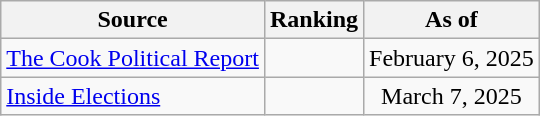<table class="wikitable" style="text-align:center">
<tr>
<th>Source</th>
<th>Ranking</th>
<th>As of</th>
</tr>
<tr>
<td align=left><a href='#'>The Cook Political Report</a></td>
<td></td>
<td>February 6, 2025</td>
</tr>
<tr>
<td align=left><a href='#'>Inside Elections</a></td>
<td></td>
<td>March 7, 2025</td>
</tr>
</table>
